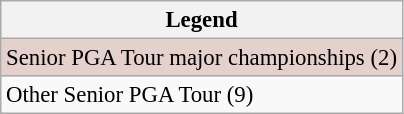<table class="wikitable" style="font-size:95%;">
<tr>
<th>Legend</th>
</tr>
<tr style="background:#e5d1cb;">
<td>Senior PGA Tour major championships (2)</td>
</tr>
<tr>
<td>Other Senior PGA Tour (9)</td>
</tr>
</table>
